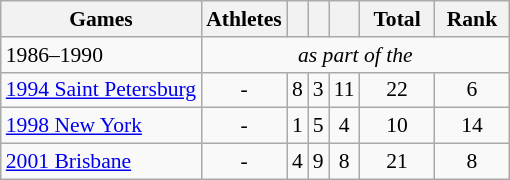<table class="wikitable" style="text-align:center; font-size:90%;">
<tr>
<th>Games</th>
<th>Athletes</th>
<th width:3em; font-weight:bold;"></th>
<th width:3em; font-weight:bold;"></th>
<th width:3em; font-weight:bold;"></th>
<th style="width:3em; font-weight:bold;">Total</th>
<th style="width:3em; font-weight:bold;">Rank</th>
</tr>
<tr>
<td align=left>1986–1990</td>
<td colspan=6><em>as part of the </em></td>
</tr>
<tr>
<td align=left> <a href='#'>1994 Saint Petersburg</a></td>
<td>-</td>
<td>8</td>
<td>3</td>
<td>11</td>
<td>22</td>
<td>6</td>
</tr>
<tr>
<td align=left> <a href='#'>1998 New York</a></td>
<td>-</td>
<td>1</td>
<td>5</td>
<td>4</td>
<td>10</td>
<td>14</td>
</tr>
<tr>
<td align=left> <a href='#'>2001 Brisbane</a></td>
<td>-</td>
<td>4</td>
<td>9</td>
<td>8</td>
<td>21</td>
<td>8</td>
</tr>
</table>
